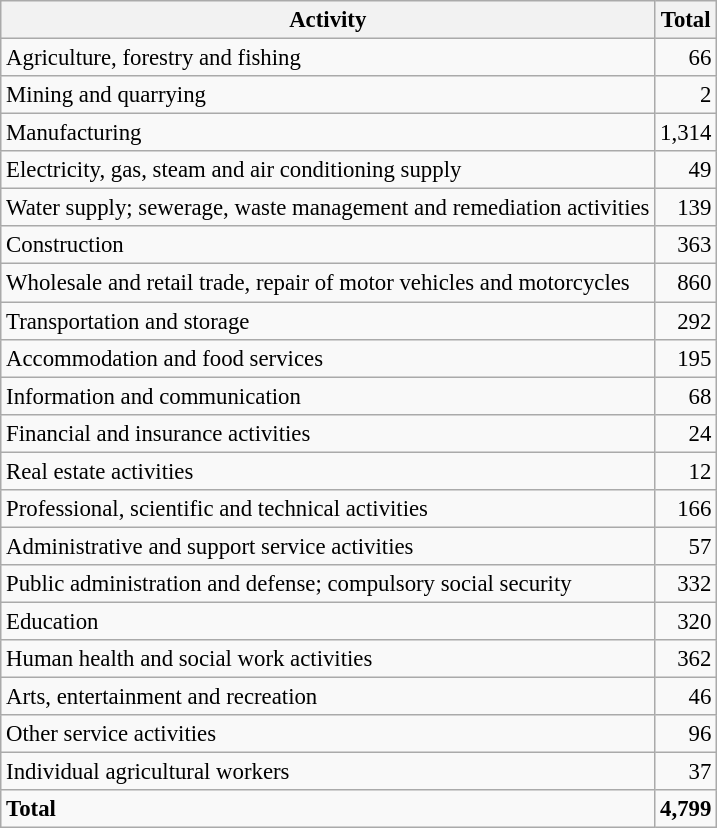<table class="wikitable sortable" style="font-size:95%;">
<tr>
<th>Activity</th>
<th>Total</th>
</tr>
<tr>
<td>Agriculture, forestry and fishing</td>
<td align="right">66</td>
</tr>
<tr>
<td>Mining and quarrying</td>
<td align="right">2</td>
</tr>
<tr>
<td>Manufacturing</td>
<td align="right">1,314</td>
</tr>
<tr>
<td>Electricity, gas, steam and air conditioning supply</td>
<td align="right">49</td>
</tr>
<tr>
<td>Water supply; sewerage, waste management and remediation activities</td>
<td align="right">139</td>
</tr>
<tr>
<td>Construction</td>
<td align="right">363</td>
</tr>
<tr>
<td>Wholesale and retail trade, repair of motor vehicles and motorcycles</td>
<td align="right">860</td>
</tr>
<tr>
<td>Transportation and storage</td>
<td align="right">292</td>
</tr>
<tr>
<td>Accommodation and food services</td>
<td align="right">195</td>
</tr>
<tr>
<td>Information and communication</td>
<td align="right">68</td>
</tr>
<tr>
<td>Financial and insurance activities</td>
<td align="right">24</td>
</tr>
<tr>
<td>Real estate activities</td>
<td align="right">12</td>
</tr>
<tr>
<td>Professional, scientific and technical activities</td>
<td align="right">166</td>
</tr>
<tr>
<td>Administrative and support service activities</td>
<td align="right">57</td>
</tr>
<tr>
<td>Public administration and defense; compulsory social security</td>
<td align="right">332</td>
</tr>
<tr>
<td>Education</td>
<td align="right">320</td>
</tr>
<tr>
<td>Human health and social work activities</td>
<td align="right">362</td>
</tr>
<tr>
<td>Arts, entertainment and recreation</td>
<td align="right">46</td>
</tr>
<tr>
<td>Other service activities</td>
<td align="right">96</td>
</tr>
<tr>
<td>Individual agricultural workers</td>
<td align="right">37</td>
</tr>
<tr class="sortbottom">
<td><strong>Total</strong></td>
<td align="right"><strong>4,799</strong></td>
</tr>
</table>
